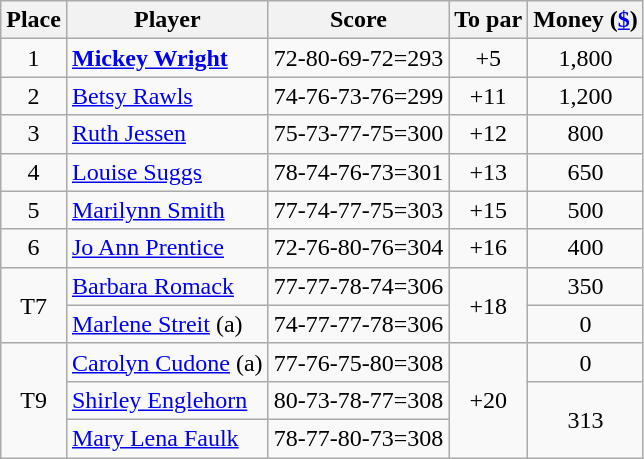<table class="wikitable">
<tr>
<th>Place</th>
<th>Player</th>
<th>Score</th>
<th>To par</th>
<th>Money (<a href='#'>$</a>)</th>
</tr>
<tr>
<td align=center>1</td>
<td> <strong><a href='#'>Mickey Wright</a></strong></td>
<td>72-80-69-72=293</td>
<td align=center>+5</td>
<td align=center>1,800</td>
</tr>
<tr>
<td align=center>2</td>
<td> <a href='#'>Betsy Rawls</a></td>
<td>74-76-73-76=299</td>
<td align=center>+11</td>
<td align=center>1,200</td>
</tr>
<tr>
<td align=center>3</td>
<td> <a href='#'>Ruth Jessen</a></td>
<td>75-73-77-75=300</td>
<td align=center>+12</td>
<td align=center>800</td>
</tr>
<tr>
<td align=center>4</td>
<td> <a href='#'>Louise Suggs</a></td>
<td>78-74-76-73=301</td>
<td align=center>+13</td>
<td align=center>650</td>
</tr>
<tr>
<td align=center>5</td>
<td> <a href='#'>Marilynn Smith</a></td>
<td>77-74-77-75=303</td>
<td align=center>+15</td>
<td align=center>500</td>
</tr>
<tr>
<td align=center>6</td>
<td> <a href='#'>Jo Ann Prentice</a></td>
<td>72-76-80-76=304</td>
<td align=center>+16</td>
<td align=center>400</td>
</tr>
<tr>
<td align=center rowspan=2>T7</td>
<td> <a href='#'>Barbara Romack</a></td>
<td>77-77-78-74=306</td>
<td align=center rowspan=2>+18</td>
<td align=center>350</td>
</tr>
<tr>
<td> <a href='#'>Marlene Streit</a> (a)</td>
<td>74-77-77-78=306</td>
<td align=center>0</td>
</tr>
<tr>
<td align=center rowspan=3>T9</td>
<td> <a href='#'>Carolyn Cudone</a> (a)</td>
<td>77-76-75-80=308</td>
<td align=center rowspan=3>+20</td>
<td align=center>0</td>
</tr>
<tr>
<td> <a href='#'>Shirley Englehorn</a></td>
<td>80-73-78-77=308</td>
<td align=center rowspan=2>313</td>
</tr>
<tr>
<td> <a href='#'>Mary Lena Faulk</a></td>
<td>78-77-80-73=308</td>
</tr>
</table>
